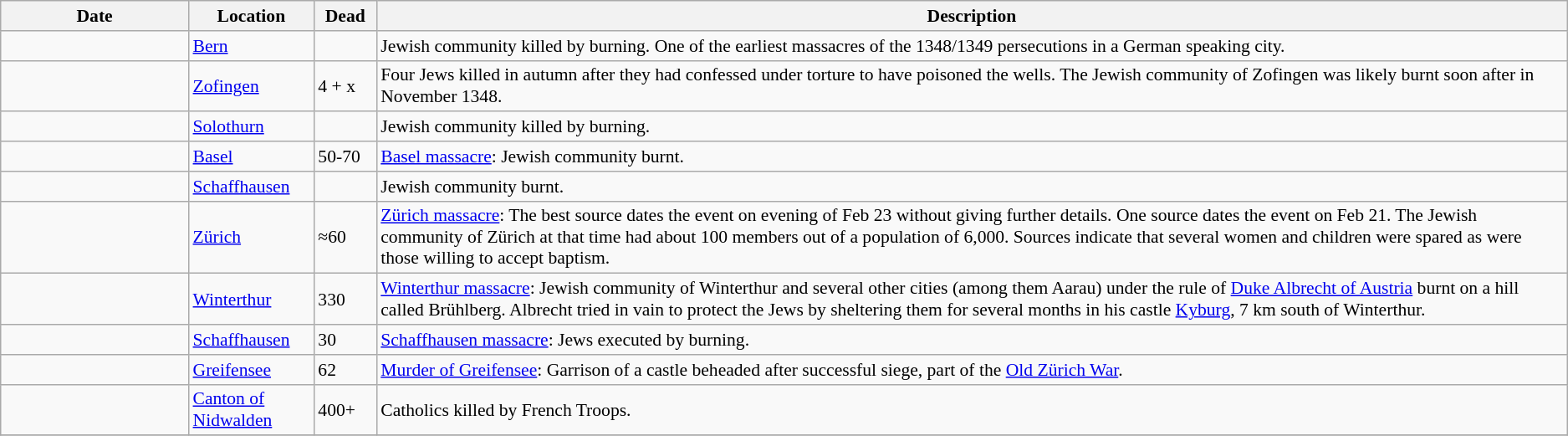<table class="sortable wikitable" style="font-size:90%;">
<tr>
<th width=12%>Date</th>
<th width=8%>Location</th>
<th width=4%>Dead</th>
<th class="unsortable" width=76%>Description</th>
</tr>
<tr>
<td></td>
<td><a href='#'>Bern</a></td>
<td></td>
<td>Jewish community killed by burning. One of the earliest massacres of the 1348/1349 persecutions in a German speaking city.</td>
</tr>
<tr>
<td></td>
<td><a href='#'>Zofingen</a></td>
<td>4 + x</td>
<td>Four Jews killed in autumn after they had confessed under torture to have poisoned the wells. The Jewish community of Zofingen was likely burnt soon after in November 1348.</td>
</tr>
<tr>
<td></td>
<td><a href='#'>Solothurn</a></td>
<td></td>
<td>Jewish community killed by burning.</td>
</tr>
<tr>
<td></td>
<td><a href='#'>Basel</a></td>
<td>50-70</td>
<td><a href='#'>Basel massacre</a>: Jewish community burnt.</td>
</tr>
<tr>
<td></td>
<td><a href='#'>Schaffhausen</a></td>
<td></td>
<td>Jewish community burnt.</td>
</tr>
<tr>
<td></td>
<td><a href='#'>Zürich</a></td>
<td>≈60</td>
<td><a href='#'>Zürich massacre</a>: The best source dates the event on evening of Feb 23 without giving further details. One source dates the event on Feb 21. The Jewish community of Zürich at that time had about 100 members out of a population of 6,000. Sources indicate that several women and children were spared as were those willing to accept baptism.</td>
</tr>
<tr>
<td></td>
<td><a href='#'>Winterthur</a></td>
<td>330</td>
<td><a href='#'>Winterthur massacre</a>: Jewish community of Winterthur and several other cities (among them Aarau) under the rule of <a href='#'>Duke Albrecht of Austria</a> burnt on a hill called Brühlberg. Albrecht tried in vain to protect the Jews by sheltering them for several months in his castle <a href='#'>Kyburg</a>, 7 km south of Winterthur.</td>
</tr>
<tr>
<td></td>
<td><a href='#'>Schaffhausen</a></td>
<td>30</td>
<td><a href='#'>Schaffhausen massacre</a>: Jews executed by burning.</td>
</tr>
<tr>
<td></td>
<td><a href='#'>Greifensee</a></td>
<td>62</td>
<td><a href='#'>Murder of Greifensee</a>: Garrison of a castle beheaded after successful siege, part of the <a href='#'>Old Zürich War</a>.</td>
</tr>
<tr>
<td></td>
<td><a href='#'>Canton of Nidwalden</a></td>
<td>400+</td>
<td>Catholics killed by French Troops.</td>
</tr>
<tr>
</tr>
</table>
